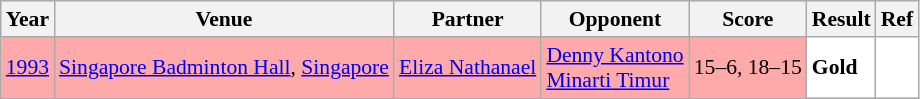<table class="sortable wikitable" style="font-size: 90%;">
<tr>
<th>Year</th>
<th>Venue</th>
<th>Partner</th>
<th>Opponent</th>
<th>Score</th>
<th>Result</th>
<th>Ref</th>
</tr>
<tr style="background:#FFAAAA">
<td align="center"><a href='#'>1993</a></td>
<td align="left"><a href='#'>Singapore Badminton Hall</a>, <a href='#'>Singapore</a></td>
<td align="left"> <a href='#'>Eliza Nathanael</a></td>
<td align="left"> <a href='#'>Denny Kantono</a> <br>  <a href='#'>Minarti Timur</a></td>
<td align="left">15–6, 18–15</td>
<td style="text-align:left; background:white"> <strong>Gold</strong></td>
<td style="text-align:center; background:white"></td>
</tr>
</table>
